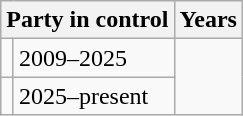<table class="wikitable">
<tr>
<th colspan=2>Party in control</th>
<th>Years</th>
</tr>
<tr>
<td></td>
<td>2009–2025</td>
</tr>
<tr>
<td></td>
<td>2025–present</td>
</tr>
</table>
